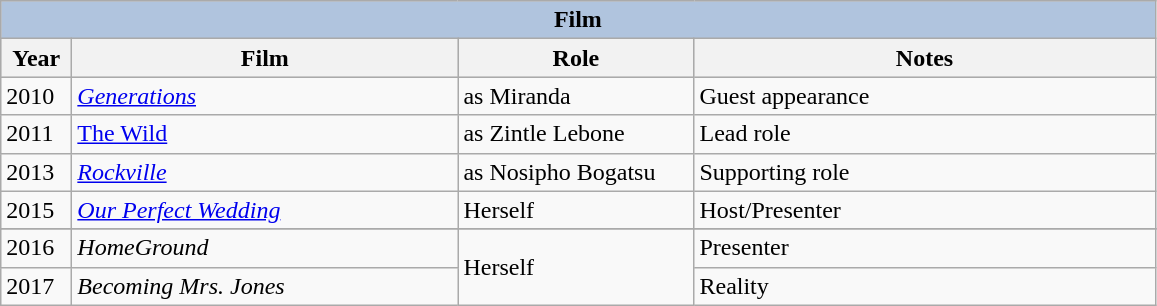<table class="wikitable">
<tr style="background:#ccc; text-align:center;">
<th colspan="4" style="background: LightSteelBlue;">Film</th>
</tr>
<tr style="background:#ccc; text-align:center;">
<th style="width:40px;">Year</th>
<th style="width:250px;">Film</th>
<th style="width:150px;">Role</th>
<th style="width:300px;">Notes</th>
</tr>
<tr>
<td>2010</td>
<td><em><a href='#'>Generations</a></em></td>
<td>as Miranda</td>
<td>Guest appearance</td>
</tr>
<tr>
<td>2011</td>
<td><a href='#'>The Wild</a></td>
<td>as Zintle Lebone</td>
<td>Lead role</td>
</tr>
<tr>
<td>2013</td>
<td><em><a href='#'>Rockville</a></em></td>
<td>as Nosipho Bogatsu</td>
<td>Supporting role</td>
</tr>
<tr>
<td>2015</td>
<td><em><a href='#'>Our Perfect Wedding</a></em></td>
<td>Herself</td>
<td>Host/Presenter</td>
</tr>
<tr>
</tr>
<tr>
<td>2016</td>
<td><em>HomeGround</em></td>
<td rowspan="2">Herself</td>
<td>Presenter</td>
</tr>
<tr>
<td>2017</td>
<td><em>Becoming Mrs. Jones</em></td>
<td>Reality</td>
</tr>
</table>
